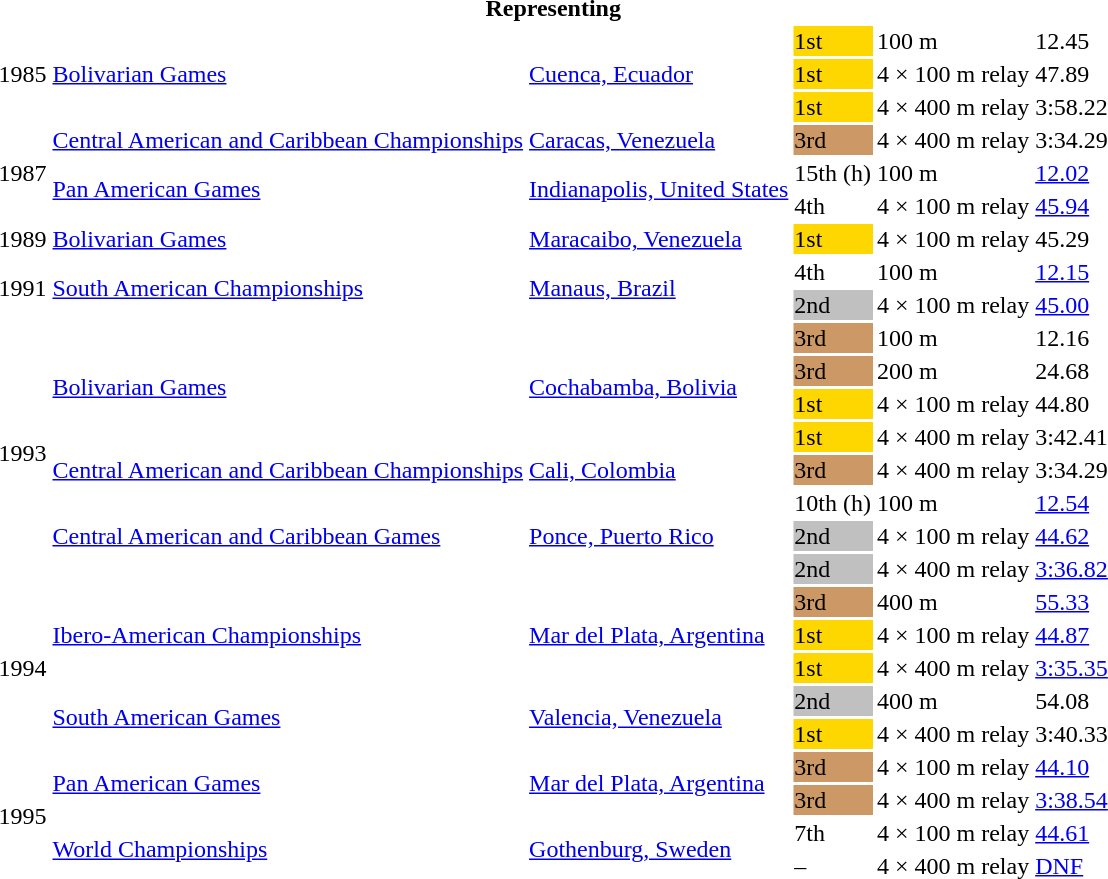<table>
<tr>
<th colspan=6>Representing </th>
</tr>
<tr>
<td rowspan=3>1985</td>
<td rowspan=3><a href='#'>Bolivarian Games</a></td>
<td rowspan=3><a href='#'>Cuenca, Ecuador</a></td>
<td bgcolor=gold>1st</td>
<td>100 m</td>
<td>12.45</td>
</tr>
<tr>
<td bgcolor=gold>1st</td>
<td>4 × 100 m relay</td>
<td>47.89</td>
</tr>
<tr>
<td bgcolor=gold>1st</td>
<td>4 × 400 m relay</td>
<td>3:58.22</td>
</tr>
<tr>
<td rowspan=3>1987</td>
<td><a href='#'>Central American and Caribbean Championships</a></td>
<td><a href='#'>Caracas, Venezuela</a></td>
<td bgcolor=cc9966>3rd</td>
<td>4 × 400 m relay</td>
<td>3:34.29</td>
</tr>
<tr>
<td rowspan=2><a href='#'>Pan American Games</a></td>
<td rowspan=2><a href='#'>Indianapolis, United States</a></td>
<td>15th (h)</td>
<td>100 m</td>
<td><a href='#'>12.02</a></td>
</tr>
<tr>
<td>4th</td>
<td>4 × 100 m relay</td>
<td><a href='#'>45.94</a></td>
</tr>
<tr>
<td>1989</td>
<td><a href='#'>Bolivarian Games</a></td>
<td><a href='#'>Maracaibo, Venezuela</a></td>
<td bgcolor=gold>1st</td>
<td>4 × 100 m relay</td>
<td>45.29</td>
</tr>
<tr>
<td rowspan=2>1991</td>
<td rowspan=2><a href='#'>South American Championships</a></td>
<td rowspan=2><a href='#'>Manaus, Brazil</a></td>
<td>4th</td>
<td>100 m</td>
<td><a href='#'>12.15</a></td>
</tr>
<tr>
<td bgcolor=silver>2nd</td>
<td>4 × 100 m relay</td>
<td><a href='#'>45.00</a></td>
</tr>
<tr>
<td rowspan=8>1993</td>
<td rowspan=4><a href='#'>Bolivarian Games</a></td>
<td rowspan=4><a href='#'>Cochabamba, Bolivia</a></td>
<td bgcolor=cc9966>3rd</td>
<td>100 m</td>
<td>12.16</td>
</tr>
<tr>
<td bgcolor=cc9966>3rd</td>
<td>200 m</td>
<td>24.68</td>
</tr>
<tr>
<td bgcolor=gold>1st</td>
<td>4 × 100 m relay</td>
<td>44.80</td>
</tr>
<tr>
<td bgcolor=gold>1st</td>
<td>4 × 400 m relay</td>
<td>3:42.41</td>
</tr>
<tr>
<td><a href='#'>Central American and Caribbean Championships</a></td>
<td><a href='#'>Cali, Colombia</a></td>
<td bgcolor=cc9966>3rd</td>
<td>4 × 400 m relay</td>
<td>3:34.29</td>
</tr>
<tr>
<td rowspan=3><a href='#'>Central American and Caribbean Games</a></td>
<td rowspan=3><a href='#'>Ponce, Puerto Rico</a></td>
<td>10th (h)</td>
<td>100 m</td>
<td><a href='#'>12.54</a></td>
</tr>
<tr>
<td bgcolor=silver>2nd</td>
<td>4 × 100 m relay</td>
<td><a href='#'>44.62</a></td>
</tr>
<tr>
<td bgcolor=silver>2nd</td>
<td>4 × 400 m relay</td>
<td><a href='#'>3:36.82</a></td>
</tr>
<tr>
<td rowspan=5>1994</td>
<td rowspan=3><a href='#'>Ibero-American Championships</a></td>
<td rowspan=3><a href='#'>Mar del Plata, Argentina</a></td>
<td bgcolor=cc9966>3rd</td>
<td>400 m</td>
<td><a href='#'>55.33</a></td>
</tr>
<tr>
<td bgcolor=gold>1st</td>
<td>4 × 100 m relay</td>
<td><a href='#'>44.87</a></td>
</tr>
<tr>
<td bgcolor=gold>1st</td>
<td>4 × 400 m relay</td>
<td><a href='#'>3:35.35</a></td>
</tr>
<tr>
<td rowspan=2><a href='#'>South American Games</a></td>
<td rowspan=2><a href='#'>Valencia, Venezuela</a></td>
<td bgcolor=silver>2nd</td>
<td>400 m</td>
<td>54.08</td>
</tr>
<tr>
<td bgcolor=gold>1st</td>
<td>4 × 400 m relay</td>
<td>3:40.33</td>
</tr>
<tr>
<td rowspan=4>1995</td>
<td rowspan=2><a href='#'>Pan American Games</a></td>
<td rowspan=2><a href='#'>Mar del Plata, Argentina</a></td>
<td bgcolor=cc9966>3rd</td>
<td>4 × 100 m relay</td>
<td><a href='#'>44.10</a></td>
</tr>
<tr>
<td bgcolor=cc9966>3rd</td>
<td>4 × 400 m relay</td>
<td><a href='#'>3:38.54</a></td>
</tr>
<tr>
<td rowspan=2><a href='#'>World Championships</a></td>
<td rowspan=2><a href='#'>Gothenburg, Sweden</a></td>
<td>7th</td>
<td>4 × 100 m relay</td>
<td><a href='#'>44.61</a></td>
</tr>
<tr>
<td>–</td>
<td>4 × 400 m relay</td>
<td><a href='#'>DNF</a></td>
</tr>
</table>
